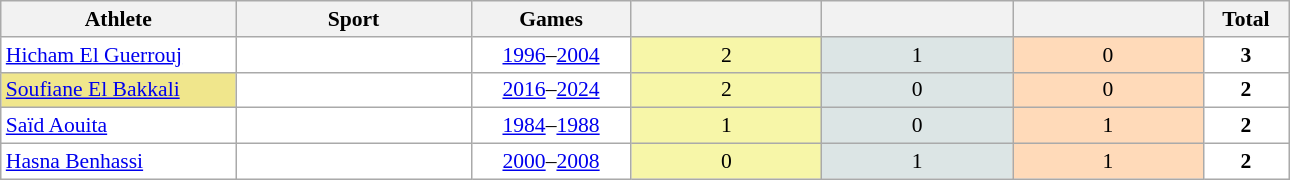<table class="wikitable" width=68% style="font-size:90%; text-align:center;">
<tr>
<th width=150>Athlete</th>
<th width=150>Sport</th>
<th width=100>Games</th>
<th></th>
<th></th>
<th></th>
<th width=50>Total</th>
</tr>
<tr align="center" valign="middle" bgcolor="#FFFFFF">
<td align=left><a href='#'>Hicham El Guerrouj</a></td>
<td align=left></td>
<td><a href='#'>1996</a>–<a href='#'>2004</a></td>
<td style="background:#F7F6A8;">2</td>
<td style="background:#DCE5E5;">1</td>
<td style="background:#FFDAB9;">0</td>
<td><strong>3</strong></td>
</tr>
<tr align="center" valign="middle" bgcolor="#FFFFFF">
<td align=left bgcolor=Khaki><a href='#'>Soufiane El Bakkali</a></td>
<td align=left></td>
<td><a href='#'>2016</a>–<a href='#'>2024</a></td>
<td style="background:#F7F6A8;">2</td>
<td style="background:#DCE5E5;">0</td>
<td style="background:#FFDAB9;">0</td>
<td><strong>2</strong></td>
</tr>
<tr align="center" valign="middle" bgcolor="#FFFFFF">
<td align=left><a href='#'>Saïd Aouita</a></td>
<td align=left></td>
<td><a href='#'>1984</a>–<a href='#'>1988</a></td>
<td style="background:#F7F6A8;">1</td>
<td style="background:#DCE5E5;">0</td>
<td style="background:#FFDAB9;">1</td>
<td><strong>2</strong></td>
</tr>
<tr align="center" valign="middle" bgcolor="#FFFFFF">
<td align=left><a href='#'>Hasna Benhassi</a></td>
<td align=left></td>
<td><a href='#'>2000</a>–<a href='#'>2008</a></td>
<td style="background:#F7F6A8;">0</td>
<td style="background:#DCE5E5;">1</td>
<td style="background:#FFDAB9;">1</td>
<td><strong>2</strong></td>
</tr>
</table>
